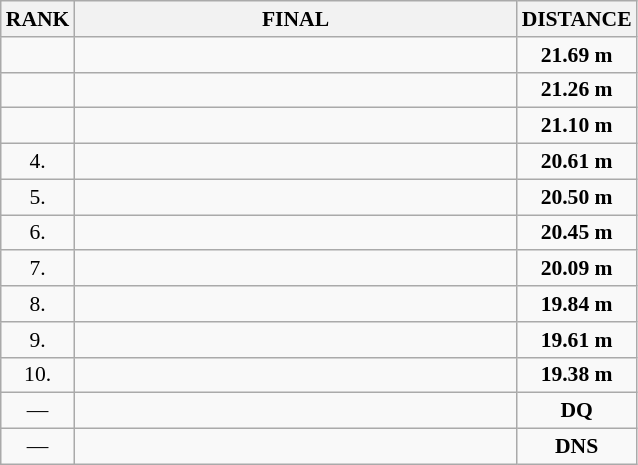<table class="wikitable" style="border-collapse: collapse; font-size: 90%;">
<tr>
<th>RANK</th>
<th style="width: 20em">FINAL</th>
<th style="width: 5em">DISTANCE</th>
</tr>
<tr>
<td align="center"></td>
<td></td>
<td align="center"><strong>21.69 m</strong></td>
</tr>
<tr>
<td align="center"></td>
<td></td>
<td align="center"><strong>21.26 m</strong></td>
</tr>
<tr>
<td align="center"></td>
<td></td>
<td align="center"><strong>21.10 m</strong></td>
</tr>
<tr>
<td align="center">4.</td>
<td></td>
<td align="center"><strong>20.61 m</strong></td>
</tr>
<tr>
<td align="center">5.</td>
<td></td>
<td align="center"><strong>20.50 m</strong></td>
</tr>
<tr>
<td align="center">6.</td>
<td></td>
<td align="center"><strong>20.45 m</strong></td>
</tr>
<tr>
<td align="center">7.</td>
<td></td>
<td align="center"><strong>20.09 m</strong></td>
</tr>
<tr>
<td align="center">8.</td>
<td></td>
<td align="center"><strong>19.84 m</strong></td>
</tr>
<tr>
<td align="center">9.</td>
<td></td>
<td align="center"><strong>19.61 m</strong></td>
</tr>
<tr>
<td align="center">10.</td>
<td></td>
<td align="center"><strong>19.38 m</strong></td>
</tr>
<tr>
<td align="center">—</td>
<td></td>
<td align="center"><strong>DQ</strong></td>
</tr>
<tr>
<td align="center">—</td>
<td></td>
<td align="center"><strong>DNS</strong></td>
</tr>
</table>
